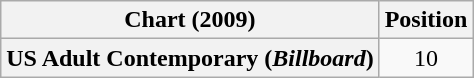<table class="wikitable plainrowheaders" style="text-align:center">
<tr>
<th scope="col">Chart (2009)</th>
<th scope="col">Position</th>
</tr>
<tr>
<th scope="row">US Adult Contemporary (<em>Billboard</em>)</th>
<td>10</td>
</tr>
</table>
